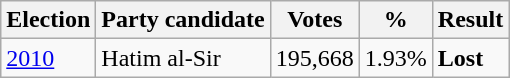<table class="wikitable">
<tr>
<th><strong>Election</strong></th>
<th>Party candidate</th>
<th><strong>Votes</strong></th>
<th><strong>%</strong></th>
<th>Result</th>
</tr>
<tr>
<td><a href='#'>2010</a></td>
<td>Hatim al-Sir</td>
<td>195,668</td>
<td>1.93%</td>
<td><strong>Lost</strong> </td>
</tr>
</table>
